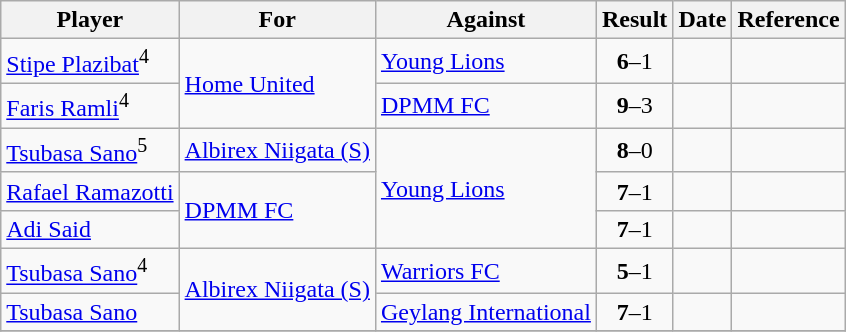<table class="wikitable">
<tr>
<th>Player</th>
<th>For</th>
<th>Against</th>
<th style="text-align:center">Result</th>
<th>Date</th>
<th>Reference</th>
</tr>
<tr>
<td> <a href='#'>Stipe Plazibat</a><sup>4</sup></td>
<td rowspan=2><a href='#'>Home United</a></td>
<td> <a href='#'>Young Lions</a></td>
<td style="text-align:center;"><strong>6</strong>–1</td>
<td></td>
<td></td>
</tr>
<tr>
<td><a href='#'>Faris Ramli</a><sup>4</sup></td>
<td> <a href='#'>DPMM FC</a></td>
<td style="text-align:center;"><strong>9</strong>–3</td>
<td></td>
<td></td>
</tr>
<tr>
<td> <a href='#'>Tsubasa Sano</a><sup>5</sup></td>
<td> <a href='#'>Albirex Niigata (S)</a></td>
<td rowspan=3> <a href='#'>Young Lions</a></td>
<td style="text-align:center;"><strong>8</strong>–0</td>
<td></td>
<td></td>
</tr>
<tr>
<td> <a href='#'>Rafael Ramazotti</a></td>
<td rowspan=2> <a href='#'>DPMM FC</a></td>
<td style="text-align:center;"><strong>7</strong>–1</td>
<td></td>
<td></td>
</tr>
<tr>
<td> <a href='#'>Adi Said</a></td>
<td style="text-align:center;"><strong>7</strong>–1</td>
<td></td>
<td></td>
</tr>
<tr>
<td> <a href='#'>Tsubasa Sano</a><sup>4</sup></td>
<td rowspan=2> <a href='#'>Albirex Niigata (S)</a></td>
<td><a href='#'>Warriors FC</a></td>
<td style="text-align:center;"><strong>5</strong>–1</td>
<td></td>
<td></td>
</tr>
<tr>
<td> <a href='#'>Tsubasa Sano</a></td>
<td><a href='#'>Geylang International</a></td>
<td style="text-align:center;"><strong>7</strong>–1</td>
<td></td>
<td></td>
</tr>
<tr>
</tr>
</table>
